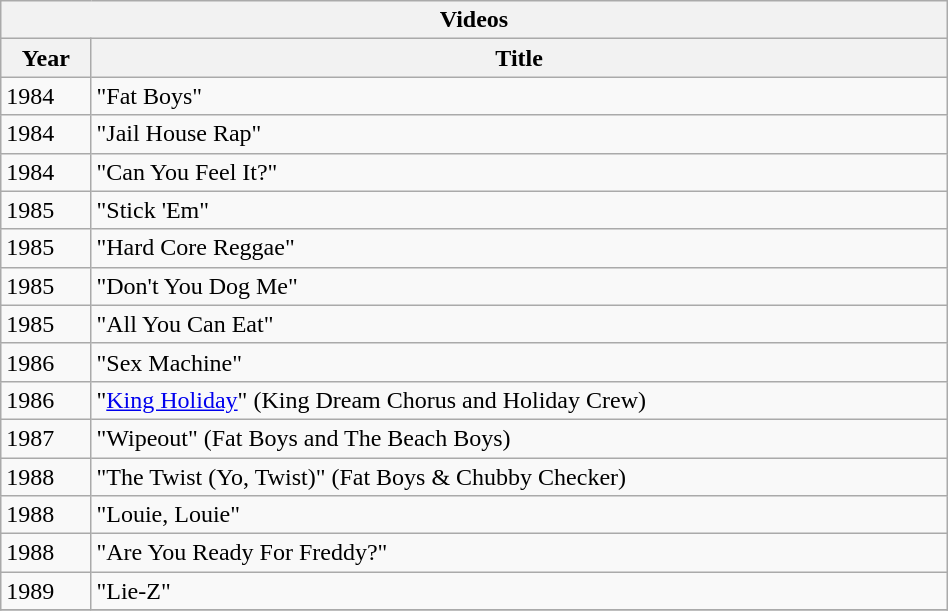<table class="wikitable mw-datatable sortable collapsible collapsed" style="font-size:100%; width:50%;">
<tr>
<th colspan="4">Videos</th>
</tr>
<tr>
<th>Year</th>
<th>Title</th>
</tr>
<tr>
<td>1984</td>
<td>"Fat Boys"</td>
</tr>
<tr>
<td>1984</td>
<td>"Jail House Rap"</td>
</tr>
<tr>
<td>1984</td>
<td>"Can You Feel It?"</td>
</tr>
<tr>
<td>1985</td>
<td>"Stick 'Em"</td>
</tr>
<tr>
<td>1985</td>
<td>"Hard Core Reggae"</td>
</tr>
<tr>
<td>1985</td>
<td>"Don't You Dog Me"</td>
</tr>
<tr>
<td>1985</td>
<td>"All You Can Eat"</td>
</tr>
<tr>
<td>1986</td>
<td>"Sex Machine"</td>
</tr>
<tr>
<td>1986</td>
<td>"<a href='#'>King Holiday</a>" (King Dream Chorus and Holiday Crew)</td>
</tr>
<tr>
<td>1987</td>
<td>"Wipeout" (Fat Boys and The Beach Boys)</td>
</tr>
<tr>
<td>1988</td>
<td>"The Twist (Yo, Twist)" (Fat Boys & Chubby Checker)</td>
</tr>
<tr>
<td>1988</td>
<td>"Louie, Louie"</td>
</tr>
<tr>
<td>1988</td>
<td>"Are You Ready For Freddy?"</td>
</tr>
<tr>
<td>1989</td>
<td>"Lie-Z"</td>
</tr>
<tr>
</tr>
</table>
